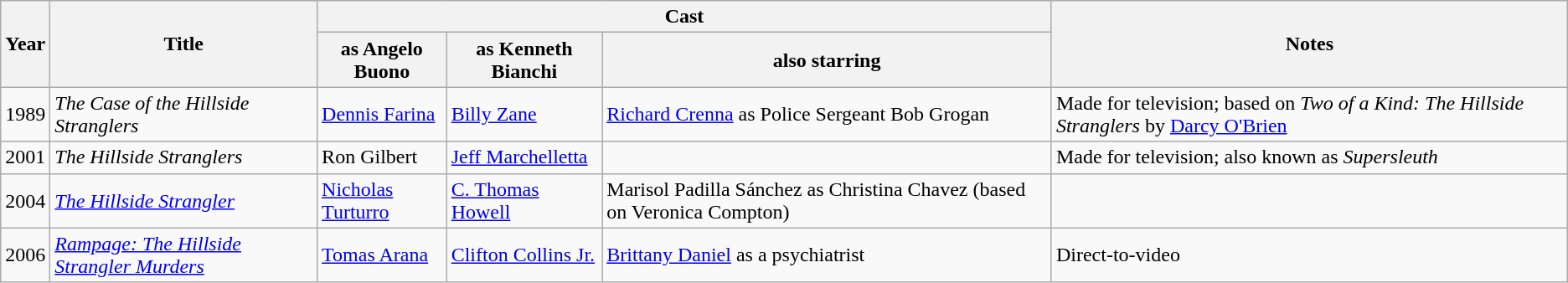<table class="wikitable">
<tr>
<th rowspan=2>Year</th>
<th rowspan=2>Title</th>
<th colspan=3>Cast</th>
<th rowspan=2>Notes</th>
</tr>
<tr>
<th>as Angelo Buono</th>
<th>as Kenneth Bianchi</th>
<th>also starring</th>
</tr>
<tr>
<td>1989</td>
<td><em>The Case of the Hillside Stranglers</em></td>
<td><a href='#'>Dennis Farina</a></td>
<td><a href='#'>Billy Zane</a></td>
<td><a href='#'>Richard Crenna</a> as Police Sergeant Bob Grogan</td>
<td>Made for television; based on <em>Two of a Kind: The Hillside Stranglers</em> by <a href='#'>Darcy O'Brien</a></td>
</tr>
<tr>
<td>2001</td>
<td><em>The Hillside Stranglers</em></td>
<td>Ron Gilbert</td>
<td><a href='#'>Jeff Marchelletta</a></td>
<td></td>
<td>Made for television; also known as <em>Supersleuth</em></td>
</tr>
<tr>
<td>2004</td>
<td><em><a href='#'>The Hillside Strangler</a></em></td>
<td><a href='#'>Nicholas Turturro</a></td>
<td><a href='#'>C. Thomas Howell</a></td>
<td>Marisol Padilla Sánchez as Christina Chavez (based on Veronica Compton)</td>
<td></td>
</tr>
<tr>
<td>2006</td>
<td><em><a href='#'>Rampage: The Hillside Strangler Murders</a></em></td>
<td><a href='#'>Tomas Arana</a></td>
<td><a href='#'>Clifton Collins Jr.</a></td>
<td><a href='#'>Brittany Daniel</a> as a psychiatrist</td>
<td>Direct-to-video</td>
</tr>
</table>
